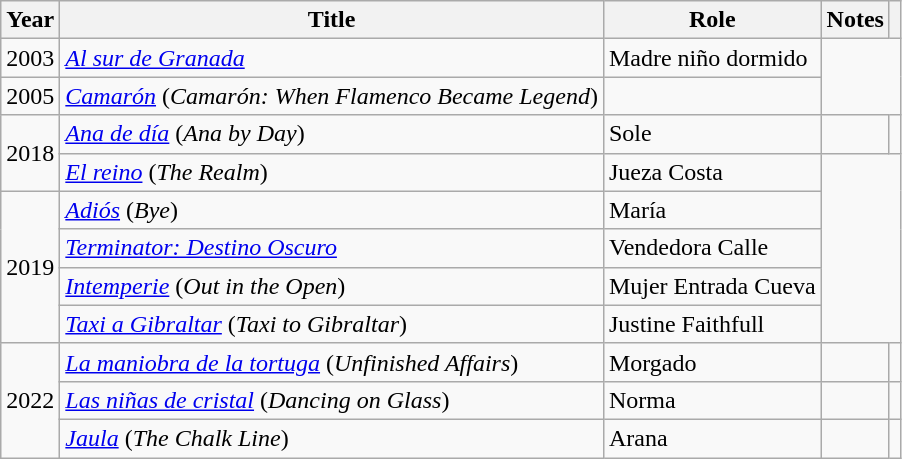<table class="wikitable">
<tr>
<th>Year</th>
<th>Title</th>
<th>Role</th>
<th>Notes</th>
<th></th>
</tr>
<tr>
<td>2003</td>
<td><em><a href='#'>Al sur de Granada</a></em></td>
<td>Madre niño dormido</td>
</tr>
<tr>
<td>2005</td>
<td><em><a href='#'>Camarón</a></em> (<em>Camarón: When Flamenco Became Legend</em>)</td>
<td></td>
</tr>
<tr>
<td rowspan="2">2018</td>
<td><em><a href='#'>Ana de día</a></em> (<em>Ana by Day</em>)</td>
<td>Sole</td>
<td></td>
<td align  = "center"></td>
</tr>
<tr>
<td><em><a href='#'>El reino</a></em> (<em>The Realm</em>)</td>
<td>Jueza Costa</td>
</tr>
<tr>
<td rowspan="4">2019</td>
<td><em><a href='#'>Adiós</a></em> (<em>Bye</em>)</td>
<td>María</td>
</tr>
<tr>
<td><a href='#'><em>Terminator: Destino Oscuro</em></a></td>
<td>Vendedora Calle</td>
</tr>
<tr>
<td><em><a href='#'>Intemperie</a></em> (<em>Out in the Open</em>)</td>
<td>Mujer Entrada Cueva</td>
</tr>
<tr>
<td><em><a href='#'>Taxi a Gibraltar</a></em> (<em>Taxi to Gibraltar</em>)</td>
<td>Justine Faithfull</td>
</tr>
<tr>
<td rowspan = "3" align = "center">2022</td>
<td><em><a href='#'>La maniobra de la tortuga</a></em> (<em>Unfinished Affairs</em>)</td>
<td>Morgado</td>
<td></td>
<td align = "center"></td>
</tr>
<tr>
<td><em><a href='#'>Las niñas de cristal</a></em> (<em>Dancing on Glass</em>)</td>
<td>Norma</td>
<td></td>
<td align = "center"></td>
</tr>
<tr>
<td><em><a href='#'>Jaula</a></em> (<em>The Chalk Line</em>)</td>
<td>Arana</td>
<td></td>
<td align = "center"></td>
</tr>
</table>
